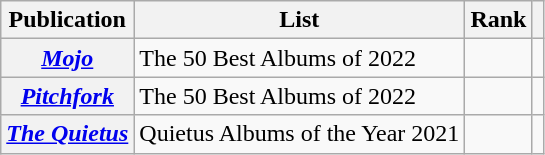<table class="wikitable sortable plainrowheaders">
<tr>
<th scope="col">Publication</th>
<th scope="col">List</th>
<th scope="col">Rank</th>
<th scope="col" class="unsortable"></th>
</tr>
<tr>
<th scope="row"><em><a href='#'>Mojo</a></em></th>
<td>The 50 Best Albums of 2022</td>
<td></td>
<td></td>
</tr>
<tr>
<th scope="row"><em><a href='#'>Pitchfork</a></em></th>
<td>The 50 Best Albums of 2022</td>
<td></td>
<td></td>
</tr>
<tr>
<th scope="row"><em><a href='#'>The Quietus</a></em></th>
<td>Quietus Albums of the Year 2021</td>
<td></td>
<td></td>
</tr>
</table>
